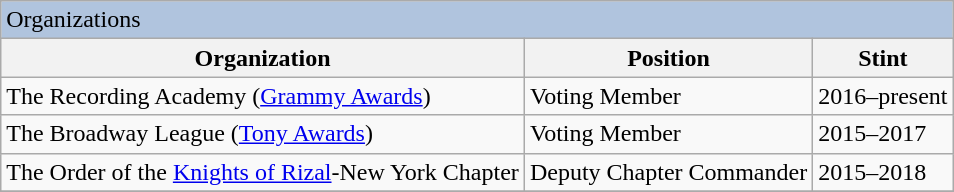<table class="wikitable">
<tr>
<td colspan="3" style="background: LightSteelBlue;">Organizations</td>
</tr>
<tr>
<th>Organization</th>
<th>Position</th>
<th>Stint</th>
</tr>
<tr>
<td>The Recording Academy (<a href='#'>Grammy Awards</a>)</td>
<td>Voting Member</td>
<td>2016–present</td>
</tr>
<tr>
<td>The Broadway League (<a href='#'>Tony Awards</a>)</td>
<td>Voting Member</td>
<td>2015–2017</td>
</tr>
<tr>
<td>The Order of the <a href='#'>Knights of Rizal</a>-New York Chapter</td>
<td>Deputy Chapter Commander</td>
<td>2015–2018</td>
</tr>
<tr>
</tr>
</table>
